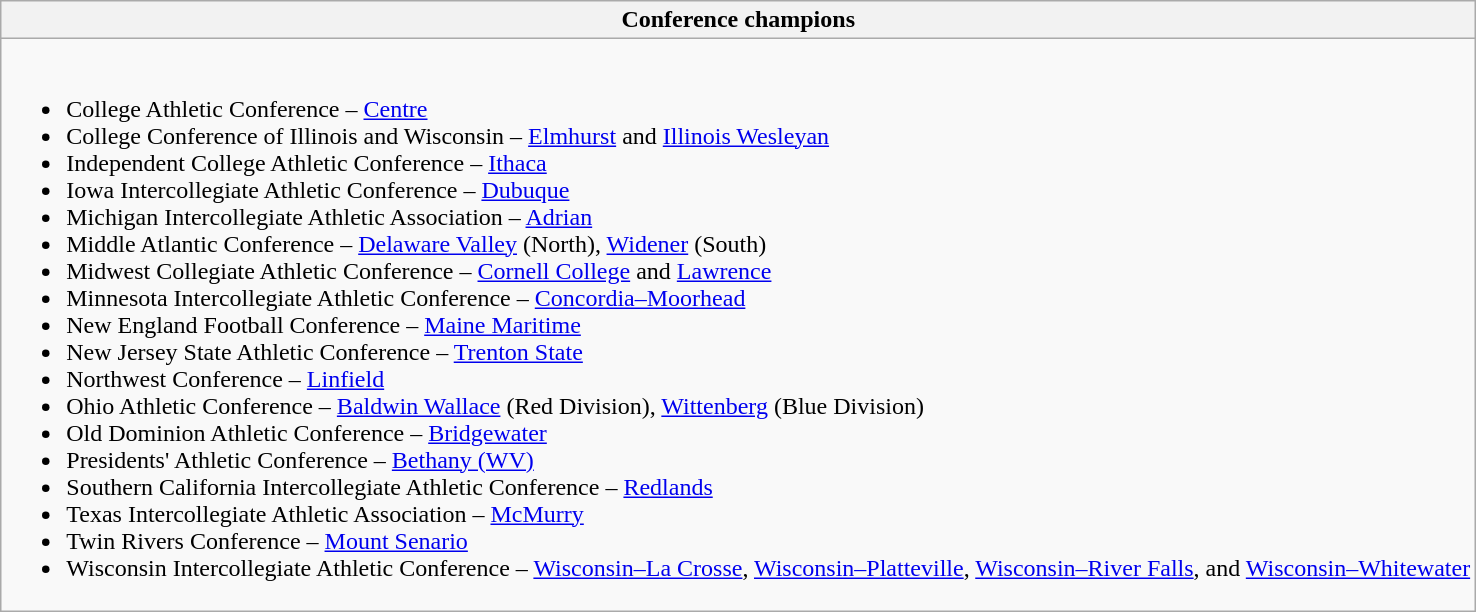<table class="wikitable">
<tr>
<th>Conference champions</th>
</tr>
<tr>
<td><br><ul><li>College Athletic Conference – <a href='#'>Centre</a></li><li>College Conference of Illinois and Wisconsin – <a href='#'>Elmhurst</a> and <a href='#'>Illinois Wesleyan</a></li><li>Independent College Athletic Conference – <a href='#'>Ithaca</a></li><li>Iowa Intercollegiate Athletic Conference – <a href='#'>Dubuque</a></li><li>Michigan Intercollegiate Athletic Association – <a href='#'>Adrian</a></li><li>Middle Atlantic Conference – <a href='#'>Delaware Valley</a> (North), <a href='#'>Widener</a> (South)</li><li>Midwest Collegiate Athletic Conference – <a href='#'>Cornell College</a> and <a href='#'>Lawrence</a></li><li>Minnesota Intercollegiate Athletic Conference – <a href='#'>Concordia–Moorhead</a></li><li>New England Football Conference – <a href='#'>Maine Maritime</a></li><li>New Jersey State Athletic Conference – <a href='#'>Trenton State</a></li><li>Northwest Conference – <a href='#'>Linfield</a></li><li>Ohio Athletic Conference – <a href='#'>Baldwin Wallace</a> (Red Division), <a href='#'>Wittenberg</a> (Blue Division)</li><li>Old Dominion Athletic Conference – <a href='#'>Bridgewater</a></li><li>Presidents' Athletic Conference – <a href='#'>Bethany (WV)</a></li><li>Southern California Intercollegiate Athletic Conference – <a href='#'>Redlands</a></li><li>Texas Intercollegiate Athletic Association – <a href='#'>McMurry</a></li><li>Twin Rivers Conference – <a href='#'>Mount Senario</a></li><li>Wisconsin Intercollegiate Athletic Conference – <a href='#'>Wisconsin–La Crosse</a>, <a href='#'>Wisconsin–Platteville</a>, <a href='#'>Wisconsin–River Falls</a>, and <a href='#'>Wisconsin–Whitewater</a></li></ul></td>
</tr>
</table>
